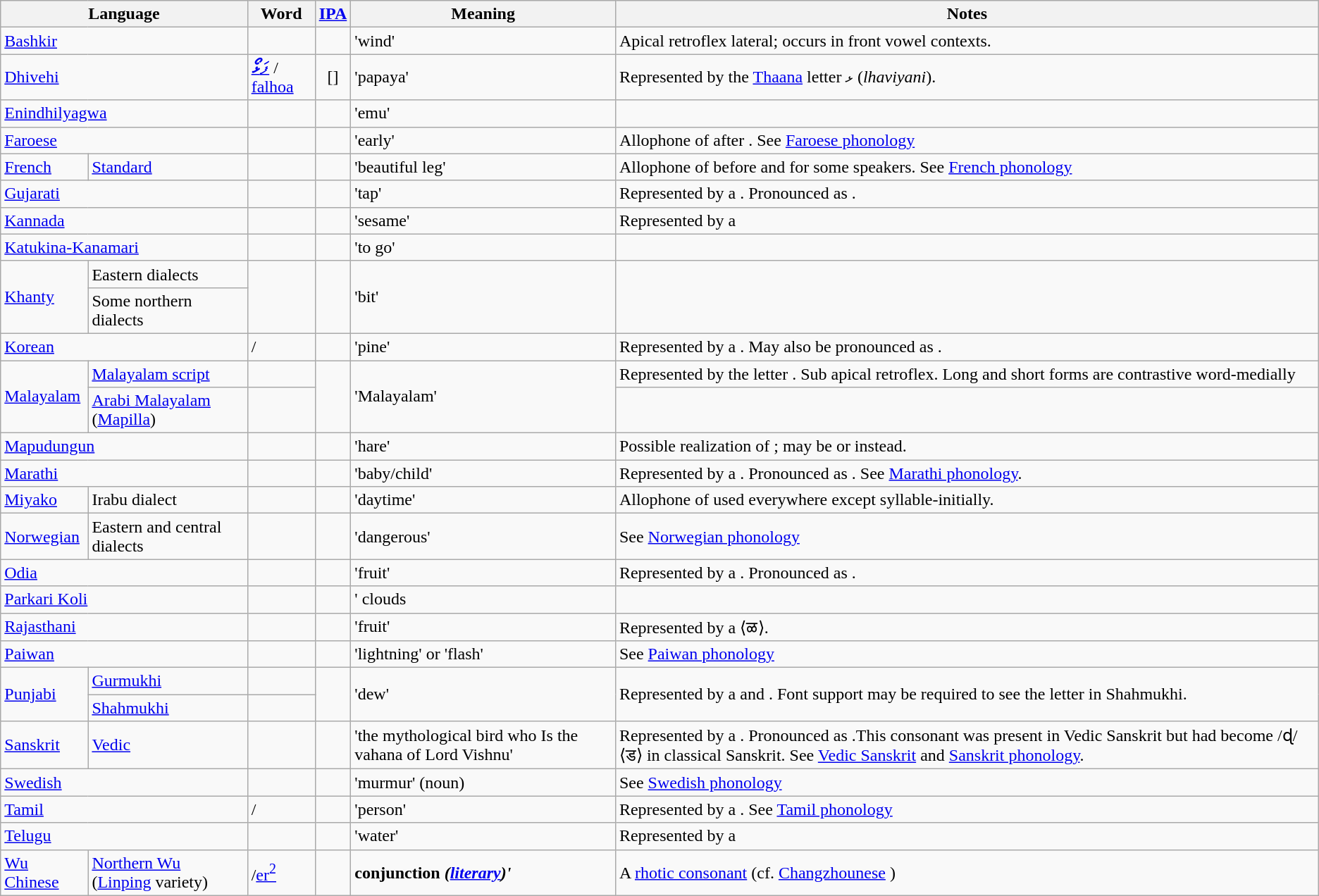<table class="wikitable">
<tr>
<th colspan=2>Language</th>
<th>Word</th>
<th><a href='#'>IPA</a></th>
<th>Meaning</th>
<th>Notes</th>
</tr>
<tr>
<td colspan=2><a href='#'>Bashkir</a></td>
<td></td>
<td align=center></td>
<td>'wind'</td>
<td>Apical retroflex lateral; occurs in front vowel contexts.</td>
</tr>
<tr>
<td colspan="2"><a href='#'>Dhivehi</a></td>
<td><a href='#'>ފަ<strong>ޅޯ</strong></a> / <a href='#'>falhoa</a></td>
<td align=center>[]</td>
<td>'papaya'</td>
<td>Represented by the <a href='#'>Thaana</a> letter ޅ (<em>lhaviyani</em>).</td>
</tr>
<tr>
<td colspan=2><a href='#'>Enindhilyagwa</a></td>
<td></td>
<td align=center></td>
<td>'emu'</td>
<td></td>
</tr>
<tr>
<td colspan=2><a href='#'>Faroese</a></td>
<td></td>
<td align=center></td>
<td>'early'</td>
<td>Allophone of  after . See <a href='#'>Faroese phonology</a></td>
</tr>
<tr>
<td><a href='#'>French</a></td>
<td><a href='#'>Standard</a></td>
<td></td>
<td align=center></td>
<td>'beautiful leg'</td>
<td>Allophone of  before  and  for some speakers. See <a href='#'>French phonology</a></td>
</tr>
<tr>
<td colspan="2"><a href='#'>Gujarati</a></td>
<td></td>
<td align=center></td>
<td>'tap'</td>
<td>Represented by a . Pronounced as .</td>
</tr>
<tr>
<td colspan=2><a href='#'>Kannada</a></td>
<td></td>
<td align=center></td>
<td>'sesame'</td>
<td>Represented by a </td>
</tr>
<tr>
<td colspan="2"><a href='#'>Katukina-Kanamari</a></td>
<td></td>
<td align=center></td>
<td>'to go'</td>
<td></td>
</tr>
<tr>
<td rowspan=2><a href='#'>Khanty</a></td>
<td>Eastern dialects</td>
<td rowspan=2></td>
<td rowspan=2 align=center></td>
<td rowspan=2>'bit'</td>
<td rowspan=2></td>
</tr>
<tr>
<td>Some northern dialects</td>
</tr>
<tr>
<td colspan="2"><a href='#'>Korean</a></td>
<td> / </td>
<td align=center></td>
<td>'pine'</td>
<td>Represented by a . May also be pronounced as .</td>
</tr>
<tr>
<td rowspan=2><a href='#'>Malayalam</a></td>
<td><a href='#'>Malayalam script</a></td>
<td></td>
<td align=center rowspan=2></td>
<td rowspan=2>'Malayalam'</td>
<td>Represented by the letter . Sub apical retroflex. Long and short forms are contrastive word-medially</td>
</tr>
<tr>
<td><a href='#'>Arabi Malayalam</a> (<a href='#'>Mapilla</a>)</td>
<td></td>
</tr>
<tr>
<td colspan=2><a href='#'>Mapudungun</a></td>
<td></td>
<td align=center></td>
<td>'hare'</td>
<td>Possible realization of ; may be  or  instead.</td>
</tr>
<tr>
<td colspan="2"><a href='#'>Marathi</a></td>
<td></td>
<td align=center></td>
<td>'baby/child'</td>
<td>Represented by a . Pronounced as . See <a href='#'>Marathi phonology</a>.</td>
</tr>
<tr>
<td><a href='#'>Miyako</a></td>
<td>Irabu dialect</td>
<td></td>
<td align=center></td>
<td>'daytime'</td>
<td>Allophone of  used everywhere except syllable-initially.</td>
</tr>
<tr>
<td><a href='#'>Norwegian</a></td>
<td>Eastern and central dialects</td>
<td></td>
<td align=center></td>
<td>'dangerous'</td>
<td>See <a href='#'>Norwegian phonology</a></td>
</tr>
<tr>
<td colspan="2"><a href='#'>Odia</a></td>
<td></td>
<td align=center></td>
<td>'fruit'</td>
<td>Represented by a . Pronounced as .</td>
</tr>
<tr>
<td colspan="2"><a href='#'>Parkari Koli</a></td>
<td></td>
<td align=center></td>
<td>' clouds</td>
</tr>
<tr>
<td colspan=2><a href='#'>Rajasthani</a></td>
<td></td>
<td align=center></td>
<td>'fruit'</td>
<td>Represented by a ⟨ळ⟩.</td>
</tr>
<tr>
<td colspan=2><a href='#'>Paiwan</a></td>
<td></td>
<td align=center></td>
<td>'lightning' or 'flash'</td>
<td>See <a href='#'>Paiwan phonology</a></td>
</tr>
<tr>
<td rowspan="2"><a href='#'>Punjabi</a></td>
<td><a href='#'>Gurmukhi</a></td>
<td></td>
<td align=center rowspan="2"></td>
<td rowspan="2">'dew'</td>
<td rowspan="2">Represented by a  and . Font support may be required to see the letter in Shahmukhi.</td>
</tr>
<tr>
<td><a href='#'>Shahmukhi</a></td>
<td></td>
</tr>
<tr>
<td><a href='#'>Sanskrit</a></td>
<td><a href='#'>Vedic</a></td>
<td></td>
<td align=center></td>
<td>'the mythological bird who Is the vahana of Lord Vishnu'</td>
<td>Represented by a . Pronounced as .This consonant was present in Vedic Sanskrit but had become /ɖ/ ⟨ड⟩ in classical Sanskrit. See <a href='#'>Vedic Sanskrit</a> and <a href='#'>Sanskrit phonology</a>.</td>
</tr>
<tr>
<td colspan=2><a href='#'>Swedish</a></td>
<td></td>
<td align=center></td>
<td>'murmur' (noun)</td>
<td>See <a href='#'>Swedish phonology</a></td>
</tr>
<tr>
<td colspan=2><a href='#'>Tamil</a></td>
<td> / </td>
<td align=center></td>
<td>'person'</td>
<td>Represented by a . See <a href='#'>Tamil phonology</a></td>
</tr>
<tr>
<td colspan=2><a href='#'>Telugu</a></td>
<td></td>
<td align=center></td>
<td>'water'</td>
<td>Represented by a </td>
</tr>
<tr>
<td><a href='#'>Wu Chinese</a></td>
<td><a href='#'>Northern Wu</a> (<a href='#'>Linping</a> variety)</td>
<td>/<a href='#'>er<sup>2</sup></a></td>
<td align=center></td>
<td><strong>conjunction<em> (<a href='#'>literary</a>)'</td>
<td>A <a href='#'>rhotic consonant</a> (cf. <a href='#'>Changzhounese</a> )</td>
</tr>
</table>
